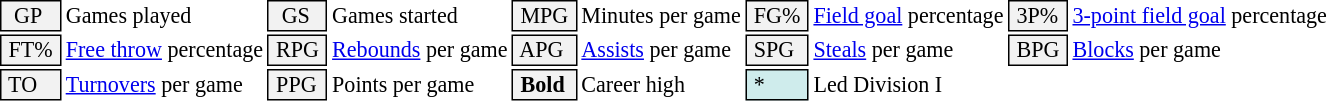<table class="toccolours" style="font-size: 92%; white-space: nowrap;">
<tr>
<td style="background-color: #F2F2F2; border: 1px solid black;">  GP</td>
<td>Games played</td>
<td style="background-color: #F2F2F2; border: 1px solid black">  GS </td>
<td>Games started</td>
<td style="background-color: #F2F2F2; border: 1px solid black"> MPG </td>
<td>Minutes per game</td>
<td style="background-color: #F2F2F2; border: 1px solid black;"> FG% </td>
<td><a href='#'>Field goal</a> percentage</td>
<td style="background-color: #F2F2F2; border: 1px solid black"> 3P% </td>
<td><a href='#'>3-point field goal</a> percentage</td>
</tr>
<tr>
<td style="background-color: #F2F2F2; border: 1px solid black"> FT% </td>
<td><a href='#'>Free throw</a> percentage</td>
<td style="background-color: #F2F2F2; border: 1px solid black;"> RPG </td>
<td><a href='#'>Rebounds</a> per game</td>
<td style="background-color: #F2F2F2; border: 1px solid black"> APG </td>
<td><a href='#'>Assists</a> per game</td>
<td style="background-color: #F2F2F2; border: 1px solid black"> SPG </td>
<td><a href='#'>Steals</a> per game</td>
<td style="background-color: #F2F2F2; border: 1px solid black;"> BPG </td>
<td><a href='#'>Blocks</a> per game</td>
</tr>
<tr>
<td style="background-color: #F2F2F2; border: 1px solid black"> TO </td>
<td><a href='#'>Turnovers</a> per game</td>
<td style="background-color: #F2F2F2; border: 1px solid black"> PPG </td>
<td>Points per game</td>
<td style="background-color: #F2F2F2; border: 1px solid black"> <strong>Bold</strong> </td>
<td>Career high</td>
<td style="background-color: #cfecec; border: 1px solid black"> * </td>
<td>Led Division I</td>
</tr>
</table>
